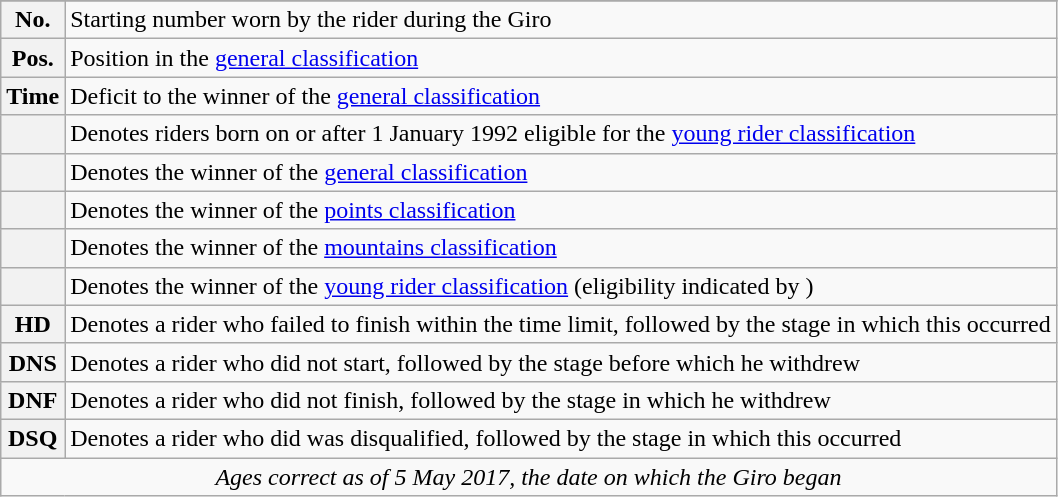<table class="wikitable">
<tr>
</tr>
<tr>
<th>No.</th>
<td>Starting number worn by the rider during the Giro</td>
</tr>
<tr>
<th>Pos.</th>
<td>Position in the <a href='#'>general classification</a></td>
</tr>
<tr>
<th>Time</th>
<td>Deficit to the winner of the <a href='#'>general classification</a></td>
</tr>
<tr>
<th></th>
<td>Denotes riders born on or after 1 January 1992 eligible for the <a href='#'>young rider classification</a></td>
</tr>
<tr>
<th></th>
<td>Denotes the winner of the <a href='#'>general classification</a></td>
</tr>
<tr>
<th></th>
<td>Denotes the winner of the <a href='#'>points classification</a></td>
</tr>
<tr>
<th></th>
<td>Denotes the winner of the <a href='#'>mountains classification</a></td>
</tr>
<tr>
<th></th>
<td>Denotes the winner of the <a href='#'>young rider classification</a> (eligibility indicated by )</td>
</tr>
<tr>
<th>HD</th>
<td>Denotes a rider who failed to finish within the time limit, followed by the stage in which this occurred</td>
</tr>
<tr>
<th>DNS</th>
<td>Denotes a rider who did not start, followed by the stage before which he withdrew</td>
</tr>
<tr>
<th>DNF</th>
<td>Denotes a rider who did not finish, followed by the stage in which he withdrew</td>
</tr>
<tr>
<th>DSQ</th>
<td>Denotes a rider who did was disqualified, followed by the stage in which this occurred</td>
</tr>
<tr>
<td style="text-align:center;" colspan="2"><em>Ages correct as of 5 May 2017, the date on which the Giro began</em></td>
</tr>
</table>
